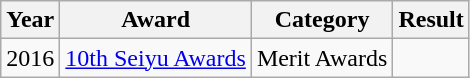<table class="wikitable">
<tr>
<th>Year</th>
<th>Award</th>
<th>Category</th>
<th>Result</th>
</tr>
<tr>
<td>2016</td>
<td><a href='#'>10th Seiyu Awards</a></td>
<td>Merit Awards</td>
<td></td>
</tr>
</table>
